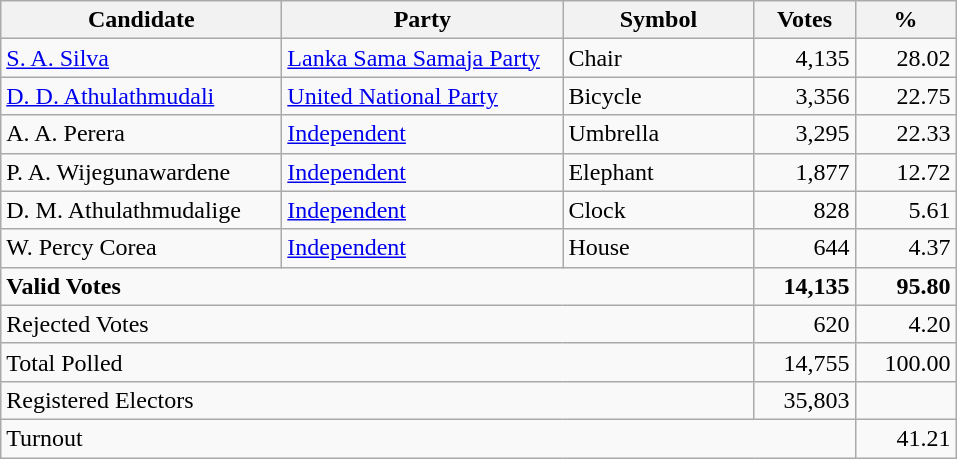<table class="wikitable" border="1" style="text-align:right;">
<tr>
<th align=left width="180">Candidate</th>
<th align=left width="180">Party</th>
<th align=left width="120">Symbol</th>
<th align=left width="60">Votes</th>
<th align=left width="60">%</th>
</tr>
<tr>
<td align=left><a href='#'>S. A. Silva</a></td>
<td align=left><a href='#'>Lanka Sama Samaja Party</a></td>
<td align=left>Chair</td>
<td align=right>4,135</td>
<td align=right>28.02</td>
</tr>
<tr>
<td align=left><a href='#'>D. D. Athulathmudali</a></td>
<td align=left><a href='#'>United National Party</a></td>
<td align=left>Bicycle</td>
<td align=right>3,356</td>
<td align=right>22.75</td>
</tr>
<tr>
<td align=left>A. A. Perera</td>
<td align=left><a href='#'>Independent</a></td>
<td align=left>Umbrella</td>
<td align=right>3,295</td>
<td align=right>22.33</td>
</tr>
<tr>
<td align=left>P. A. Wijegunawardene</td>
<td align=left><a href='#'>Independent</a></td>
<td align=left>Elephant</td>
<td align=right>1,877</td>
<td align=right>12.72</td>
</tr>
<tr>
<td align=left>D. M. Athulathmudalige</td>
<td align=left><a href='#'>Independent</a></td>
<td align=left>Clock</td>
<td align=right>828</td>
<td align=right>5.61</td>
</tr>
<tr>
<td align=left>W. Percy Corea</td>
<td align=left><a href='#'>Independent</a></td>
<td align=left>House</td>
<td align=right>644</td>
<td align=right>4.37</td>
</tr>
<tr>
<td align=left colspan=3><strong>Valid Votes</strong></td>
<td align=right><strong>14,135</strong></td>
<td align=right><strong>95.80</strong></td>
</tr>
<tr>
<td align=left colspan=3>Rejected Votes</td>
<td align=right>620</td>
<td align=right>4.20</td>
</tr>
<tr>
<td align=left colspan=3>Total Polled</td>
<td align=right>14,755</td>
<td align=right>100.00</td>
</tr>
<tr>
<td align=left colspan=3>Registered Electors</td>
<td align=right>35,803</td>
<td></td>
</tr>
<tr>
<td align=left colspan=4>Turnout</td>
<td align=right>41.21</td>
</tr>
</table>
